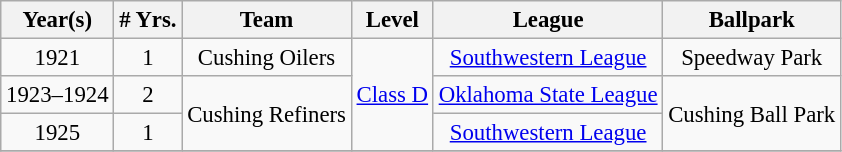<table class="wikitable" style="text-align:center; font-size: 95%;">
<tr>
<th>Year(s)</th>
<th># Yrs.</th>
<th>Team</th>
<th>Level</th>
<th>League</th>
<th>Ballpark</th>
</tr>
<tr>
<td>1921</td>
<td>1</td>
<td>Cushing Oilers</td>
<td rowspan=3><a href='#'>Class D</a></td>
<td><a href='#'>Southwestern League</a></td>
<td>Speedway Park</td>
</tr>
<tr>
<td>1923–1924</td>
<td>2</td>
<td rowspan=2>Cushing Refiners</td>
<td><a href='#'>Oklahoma State League</a></td>
<td rowspan=2>Cushing Ball Park</td>
</tr>
<tr>
<td>1925</td>
<td>1</td>
<td><a href='#'>Southwestern League</a></td>
</tr>
<tr>
</tr>
</table>
